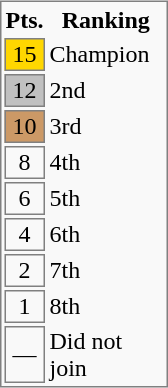<table style="background:#F9F9F9; float: right; border: 1px solid gray; margin: .46em 0 0 .2em;">
<tr>
<th width="25px">Pts.</th>
<th width="75px">Ranking</th>
</tr>
<tr>
<td style="border: 1px solid gray; text-align:center; background:gold">15</td>
<td>Champion</td>
</tr>
<tr>
<td style="border: 1px solid gray; text-align:center; background:silver">12</td>
<td>2nd</td>
</tr>
<tr>
<td style="border: 1px solid gray; text-align:center; background:#CC9966">10</td>
<td>3rd</td>
</tr>
<tr>
<td style="border: 1px solid gray; text-align:center;">8</td>
<td>4th</td>
</tr>
<tr>
<td style="border: 1px solid gray; text-align:center;">6</td>
<td>5th</td>
</tr>
<tr>
<td style="border: 1px solid gray; text-align:center;">4</td>
<td>6th</td>
</tr>
<tr>
<td style="border: 1px solid gray; text-align:center;">2</td>
<td>7th</td>
</tr>
<tr>
<td style="border: 1px solid gray; text-align:center;">1</td>
<td>8th</td>
</tr>
<tr>
<td style="border: 1px solid gray; text-align:center;">—</td>
<td>Did not join</td>
</tr>
</table>
